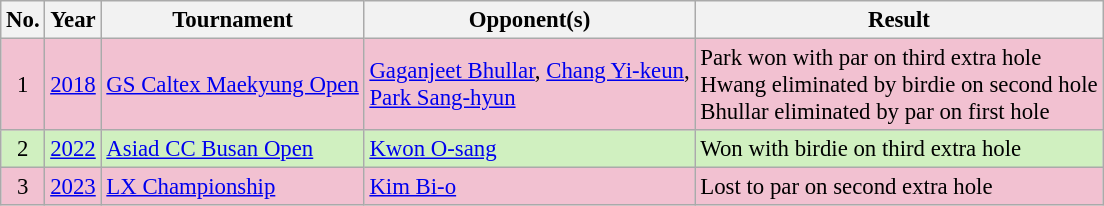<table class="wikitable" style="font-size:95%;">
<tr>
<th>No.</th>
<th>Year</th>
<th>Tournament</th>
<th>Opponent(s)</th>
<th>Result</th>
</tr>
<tr style="background:#F2C1D1;">
<td align=center>1</td>
<td><a href='#'>2018</a></td>
<td><a href='#'>GS Caltex Maekyung Open</a></td>
<td> <a href='#'>Gaganjeet Bhullar</a>,  <a href='#'>Chang Yi-keun</a>,<br> <a href='#'>Park Sang-hyun</a></td>
<td>Park won with par on third extra hole<br>Hwang eliminated by birdie on second hole<br>Bhullar eliminated by par on first hole</td>
</tr>
<tr style="background:#D0F0C0;">
<td align=center>2</td>
<td><a href='#'>2022</a></td>
<td><a href='#'>Asiad CC Busan Open</a></td>
<td> <a href='#'>Kwon O-sang</a></td>
<td>Won with birdie on third extra hole</td>
</tr>
<tr style="background:#F2C1D1;">
<td align=center>3</td>
<td><a href='#'>2023</a></td>
<td><a href='#'>LX Championship</a></td>
<td> <a href='#'>Kim Bi-o</a></td>
<td>Lost to par on second extra hole</td>
</tr>
</table>
